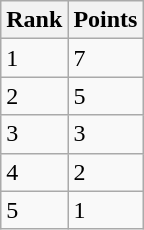<table class="wikitable">
<tr>
<th>Rank</th>
<th>Points</th>
</tr>
<tr>
<td>1</td>
<td>7</td>
</tr>
<tr>
<td>2</td>
<td>5</td>
</tr>
<tr>
<td>3</td>
<td>3</td>
</tr>
<tr>
<td>4</td>
<td>2</td>
</tr>
<tr>
<td>5</td>
<td>1</td>
</tr>
</table>
